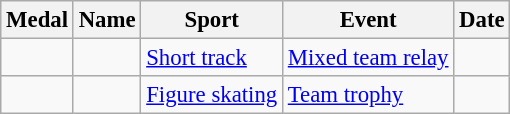<table class="wikitable sortable" style="font-size: 95%">
<tr>
<th>Medal</th>
<th>Name</th>
<th>Sport</th>
<th>Event</th>
<th>Date</th>
</tr>
<tr>
<td></td>
<td></td>
<td><a href='#'>Short track</a></td>
<td><a href='#'>Mixed team relay</a></td>
<td></td>
</tr>
<tr>
<td></td>
<td></td>
<td><a href='#'>Figure skating</a></td>
<td><a href='#'>Team trophy</a></td>
<td></td>
</tr>
</table>
